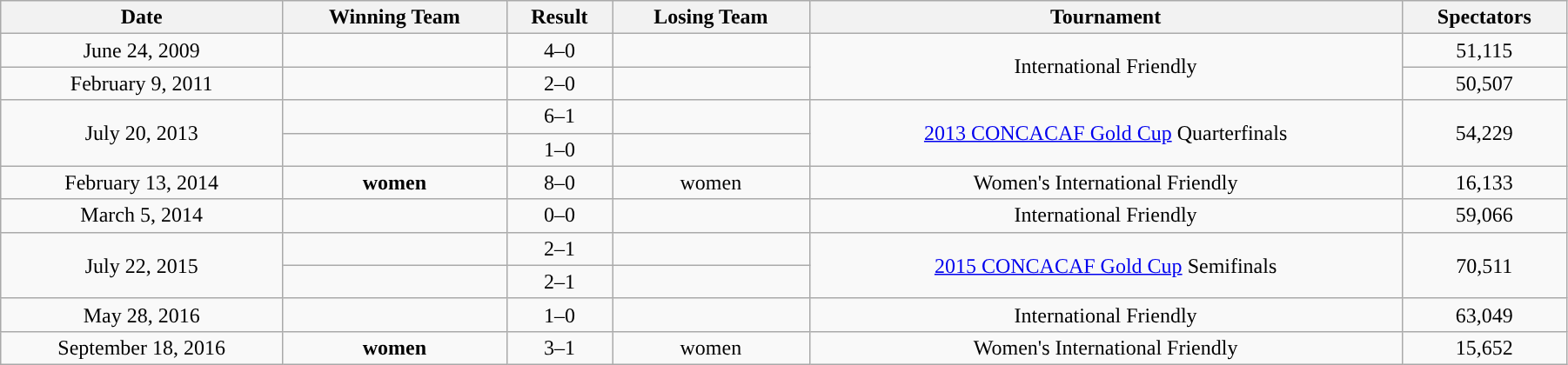<table class="wikitable"  style="text-align:left; width:95%; text-align:center;">
<tr>
<th style="text-align:center; ">Date</th>
<th style="text-align:center; ">Winning Team</th>
<th style="text-align:center; ">Result</th>
<th style="text-align:center; ">Losing Team</th>
<th style="text-align:center; ">Tournament</th>
<th style="text-align:center; ">Spectators</th>
</tr>
<tr>
<td style="text-align:center;">June 24, 2009</td>
<td><strong></strong></td>
<td style="text-align:center;">4–0</td>
<td></td>
<td style="text-align:center;" rowspan=2>International Friendly</td>
<td style="text-align:center;">51,115</td>
</tr>
<tr>
<td style="text-align:center;">February 9, 2011</td>
<td><strong></strong></td>
<td style="text-align:center;">2–0</td>
<td></td>
<td style="text-align:center;">50,507</td>
</tr>
<tr>
<td style="text-align:center;" rowspan=2>July 20, 2013</td>
<td><strong></strong></td>
<td style="text-align:center;">6–1</td>
<td></td>
<td style="text-align:center;" rowspan=2><a href='#'>2013 CONCACAF Gold Cup</a> Quarterfinals</td>
<td style="text-align:center;" rowspan=2>54,229</td>
</tr>
<tr>
<td><strong></strong></td>
<td style="text-align:center;">1–0</td>
<td></td>
</tr>
<tr>
<td style="text-align:center;">February 13, 2014</td>
<td><strong> women</strong></td>
<td style="text-align:center;">8–0</td>
<td> women</td>
<td style="text-align:center;">Women's International Friendly</td>
<td style="text-align:center;">16,133</td>
</tr>
<tr>
<td style="text-align:center;">March 5, 2014</td>
<td></td>
<td style="text-align:center;">0–0</td>
<td></td>
<td style="text-align:center;">International Friendly</td>
<td style="text-align:center;">59,066</td>
</tr>
<tr>
<td rowspan="2">July 22, 2015</td>
<td><strong></strong></td>
<td>2–1</td>
<td></td>
<td rowspan="2"><a href='#'>2015 CONCACAF Gold Cup</a> Semifinals</td>
<td rowspan="2">70,511</td>
</tr>
<tr>
<td><strong></strong></td>
<td>2–1</td>
<td></td>
</tr>
<tr>
<td style="text-align:center;">May 28, 2016</td>
<td><strong></strong></td>
<td style="text-align:center;">1–0</td>
<td></td>
<td style="text-align:center;">International Friendly</td>
<td style="text-align:center;">63,049</td>
</tr>
<tr>
<td style="text-align:center;">September 18, 2016</td>
<td><strong> women</strong></td>
<td style="text-align:center;">3–1</td>
<td> women</td>
<td style="text-align:center;">Women's International Friendly</td>
<td style="text-align:center;">15,652</td>
</tr>
</table>
